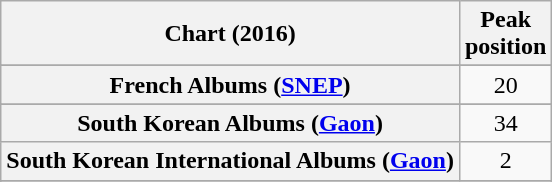<table class="wikitable sortable plainrowheaders" style="text-align:center">
<tr>
<th scope="col">Chart (2016)</th>
<th scope="col">Peak<br>position</th>
</tr>
<tr>
</tr>
<tr>
</tr>
<tr>
</tr>
<tr>
</tr>
<tr>
</tr>
<tr>
</tr>
<tr>
<th scope="row">French Albums (<a href='#'>SNEP</a>)</th>
<td>20</td>
</tr>
<tr>
</tr>
<tr>
</tr>
<tr>
</tr>
<tr>
</tr>
<tr>
</tr>
<tr>
</tr>
<tr>
</tr>
<tr>
</tr>
<tr>
</tr>
<tr>
</tr>
<tr>
<th scope="row">South Korean Albums (<a href='#'>Gaon</a>)</th>
<td>34</td>
</tr>
<tr>
<th scope="row">South Korean International Albums (<a href='#'>Gaon</a>)</th>
<td>2</td>
</tr>
<tr>
</tr>
<tr>
</tr>
<tr>
</tr>
<tr>
</tr>
<tr>
</tr>
</table>
